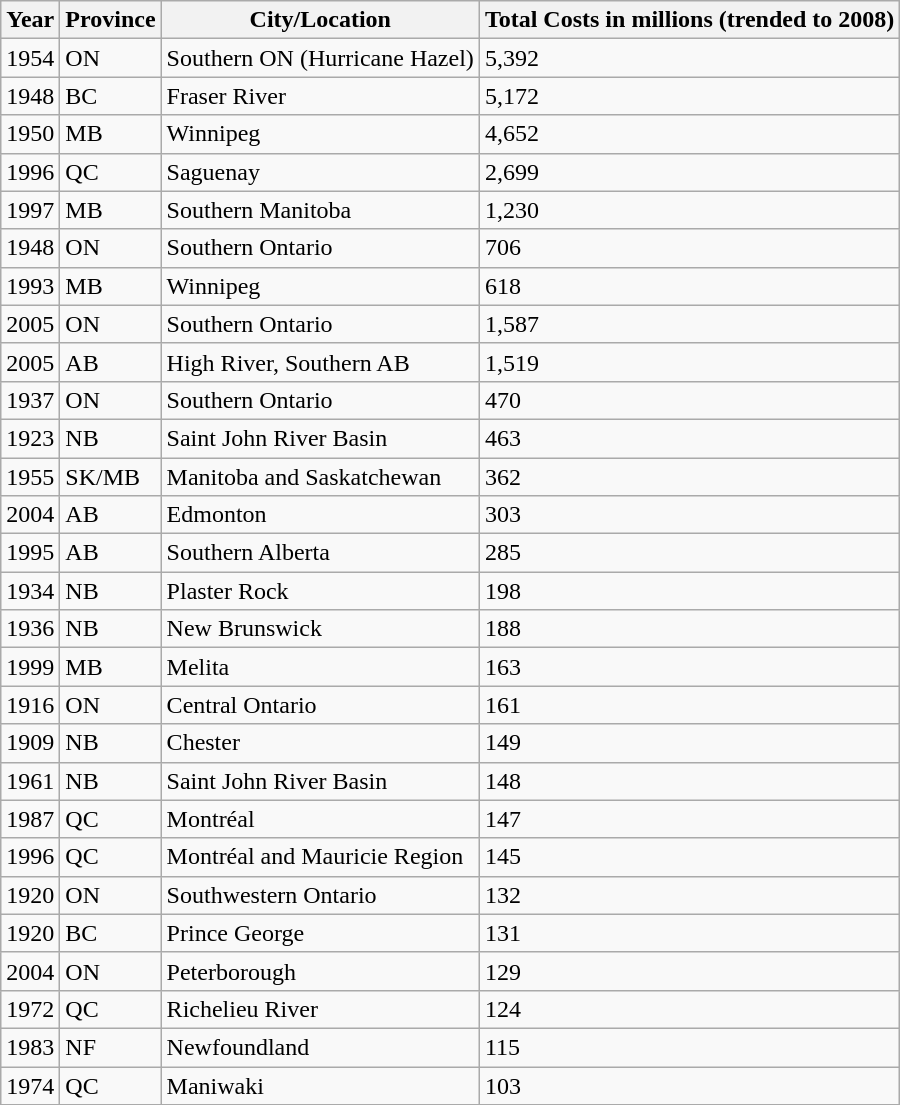<table class="wikitable sortable" border="1">
<tr>
<th>Year</th>
<th>Province</th>
<th>City/Location</th>
<th Location/Area>Total Costs in millions  (trended to 2008)</th>
</tr>
<tr>
<td>1954</td>
<td>ON</td>
<td>Southern ON (Hurricane Hazel)</td>
<td>5,392</td>
</tr>
<tr>
<td>1948</td>
<td>BC</td>
<td>Fraser River</td>
<td>5,172</td>
</tr>
<tr>
<td>1950</td>
<td>MB</td>
<td>Winnipeg</td>
<td>4,652</td>
</tr>
<tr>
<td>1996</td>
<td>QC</td>
<td>Saguenay</td>
<td>2,699</td>
</tr>
<tr>
<td>1997</td>
<td>MB</td>
<td>Southern Manitoba</td>
<td>1,230</td>
</tr>
<tr>
<td>1948</td>
<td>ON</td>
<td>Southern Ontario</td>
<td>706</td>
</tr>
<tr>
<td>1993</td>
<td>MB</td>
<td>Winnipeg</td>
<td>618</td>
</tr>
<tr>
<td>2005</td>
<td>ON</td>
<td>Southern Ontario</td>
<td>1,587</td>
</tr>
<tr>
<td>2005</td>
<td>AB</td>
<td>High River, Southern AB</td>
<td>1,519</td>
</tr>
<tr>
<td>1937</td>
<td>ON</td>
<td>Southern Ontario</td>
<td>470</td>
</tr>
<tr>
<td>1923</td>
<td>NB</td>
<td>Saint John River Basin</td>
<td>463</td>
</tr>
<tr>
<td>1955</td>
<td>SK/MB</td>
<td>Manitoba and Saskatchewan</td>
<td>362</td>
</tr>
<tr>
<td>2004</td>
<td>AB</td>
<td>Edmonton</td>
<td>303</td>
</tr>
<tr>
<td>1995</td>
<td>AB</td>
<td>Southern Alberta</td>
<td>285</td>
</tr>
<tr>
<td>1934</td>
<td>NB</td>
<td>Plaster Rock</td>
<td>198</td>
</tr>
<tr>
<td>1936</td>
<td>NB</td>
<td>New Brunswick</td>
<td>188</td>
</tr>
<tr>
<td>1999</td>
<td>MB</td>
<td>Melita</td>
<td>163</td>
</tr>
<tr>
<td>1916</td>
<td>ON</td>
<td>Central Ontario</td>
<td>161</td>
</tr>
<tr>
<td>1909</td>
<td>NB</td>
<td>Chester</td>
<td>149</td>
</tr>
<tr>
<td>1961</td>
<td>NB</td>
<td>Saint John River Basin</td>
<td>148</td>
</tr>
<tr>
<td>1987</td>
<td>QC</td>
<td>Montréal</td>
<td>147</td>
</tr>
<tr>
<td>1996</td>
<td>QC</td>
<td>Montréal and Mauricie Region</td>
<td>145</td>
</tr>
<tr>
<td>1920</td>
<td>ON</td>
<td>Southwestern Ontario</td>
<td>132</td>
</tr>
<tr>
<td>1920</td>
<td>BC</td>
<td>Prince George</td>
<td>131</td>
</tr>
<tr>
<td>2004</td>
<td>ON</td>
<td>Peterborough</td>
<td>129</td>
</tr>
<tr>
<td>1972</td>
<td>QC</td>
<td>Richelieu River</td>
<td>124</td>
</tr>
<tr>
<td>1983</td>
<td>NF</td>
<td>Newfoundland</td>
<td>115</td>
</tr>
<tr>
<td>1974</td>
<td>QC</td>
<td>Maniwaki</td>
<td>103</td>
</tr>
</table>
